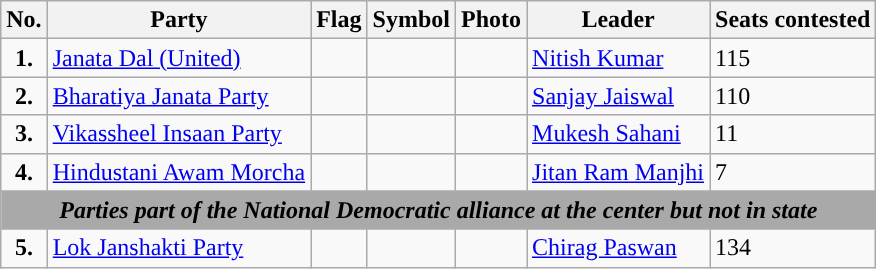<table class="wikitable">
<tr>
<th>No.</th>
<th>Party</th>
<th>Flag</th>
<th>Symbol</th>
<th>Photo</th>
<th>Leader</th>
<th>Seats contested</th>
</tr>
<tr>
<td style="text-align:center; background:"><strong>1.</strong></td>
<td><a href='#'>Janata Dal (United)</a></td>
<td></td>
<td></td>
<td></td>
<td><a href='#'>Nitish Kumar</a></td>
<td>115</td>
</tr>
<tr>
<td style="text-align:center; background:"><strong>2.</strong></td>
<td><a href='#'>Bharatiya Janata Party</a></td>
<td></td>
<td></td>
<td></td>
<td><a href='#'>Sanjay Jaiswal</a></td>
<td>110</td>
</tr>
<tr>
<td style="text-align:center; background:"><strong>3.</strong></td>
<td><a href='#'>Vikassheel Insaan Party</a></td>
<td></td>
<td></td>
<td></td>
<td><a href='#'>Mukesh Sahani</a></td>
<td>11</td>
</tr>
<tr>
<td style="text-align:center; background:"><strong>4.</strong></td>
<td><a href='#'>Hindustani Awam Morcha</a></td>
<td></td>
<td></td>
<td></td>
<td><a href='#'>Jitan Ram Manjhi</a></td>
<td>7</td>
</tr>
<tr>
<td colspan="7" style="text-align:center; background:#A9A9A9"><strong><em>Parties part of the National Democratic alliance at the center but not in state</em></strong></td>
</tr>
<tr>
<td style="text-align:center; background:"><strong>5.</strong></td>
<td><a href='#'>Lok Janshakti Party</a></td>
<td></td>
<td></td>
<td></td>
<td><a href='#'>Chirag Paswan</a></td>
<td>134</td>
</tr>
</table>
